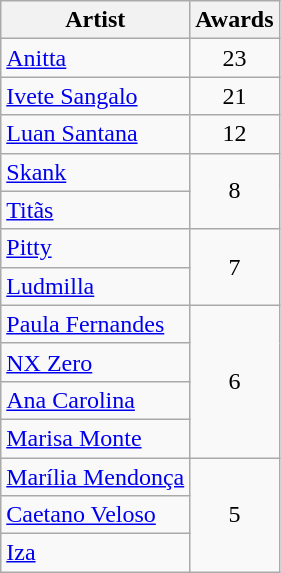<table class="wikitable">
<tr>
<th>Artist</th>
<th>Awards</th>
</tr>
<tr>
<td><a href='#'>Anitta</a></td>
<td align="center">23</td>
</tr>
<tr>
<td><a href='#'>Ivete Sangalo</a></td>
<td align="center">21</td>
</tr>
<tr>
<td><a href='#'>Luan Santana</a></td>
<td align="center">12</td>
</tr>
<tr>
<td><a href='#'>Skank</a></td>
<td rowspan="2" align="center">8</td>
</tr>
<tr>
<td><a href='#'>Titãs</a></td>
</tr>
<tr>
<td><a href='#'>Pitty</a></td>
<td rowspan="2" align="center">7</td>
</tr>
<tr>
<td><a href='#'>Ludmilla</a></td>
</tr>
<tr>
<td><a href='#'>Paula Fernandes</a></td>
<td rowspan="4" align="center">6</td>
</tr>
<tr>
<td><a href='#'>NX Zero</a></td>
</tr>
<tr>
<td><a href='#'>Ana Carolina</a></td>
</tr>
<tr>
<td><a href='#'>Marisa Monte</a></td>
</tr>
<tr>
<td><a href='#'>Marília Mendonça</a></td>
<td rowspan="3" style="text-align:center">5</td>
</tr>
<tr>
<td><a href='#'>Caetano Veloso</a></td>
</tr>
<tr>
<td><a href='#'>Iza</a></td>
</tr>
</table>
